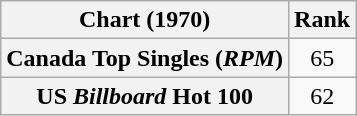<table class="wikitable sortable plainrowheaders" style="text-align:center">
<tr>
<th>Chart (1970)</th>
<th>Rank</th>
</tr>
<tr>
<th scope="row">Canada Top Singles (<em>RPM</em>)</th>
<td>65</td>
</tr>
<tr>
<th scope="row">US <em>Billboard</em> Hot 100</th>
<td>62</td>
</tr>
</table>
